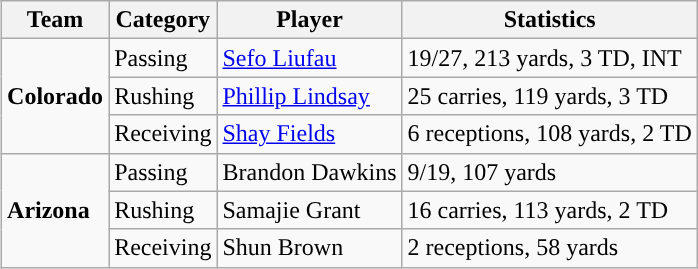<table class="wikitable" style="float: right;">
<tr>
<th>Team</th>
<th>Category</th>
<th>Player</th>
<th>Statistics</th>
</tr>
<tr>
<td rowspan=3><strong>Colorado</strong></td>
<td>Passing</td>
<td><a href='#'>Sefo Liufau</a></td>
<td>19/27, 213 yards, 3 TD, INT</td>
</tr>
<tr>
<td>Rushing</td>
<td><a href='#'>Phillip Lindsay</a></td>
<td>25 carries, 119 yards, 3 TD</td>
</tr>
<tr>
<td>Receiving</td>
<td><a href='#'>Shay Fields</a></td>
<td>6 receptions, 108 yards, 2 TD</td>
</tr>
<tr>
<td rowspan=3><strong>Arizona</strong></td>
<td>Passing</td>
<td>Brandon Dawkins</td>
<td>9/19, 107 yards</td>
</tr>
<tr>
<td>Rushing</td>
<td>Samajie Grant</td>
<td>16 carries, 113 yards, 2 TD</td>
</tr>
<tr>
<td>Receiving</td>
<td>Shun Brown</td>
<td>2 receptions, 58 yards</td>
</tr>
</table>
